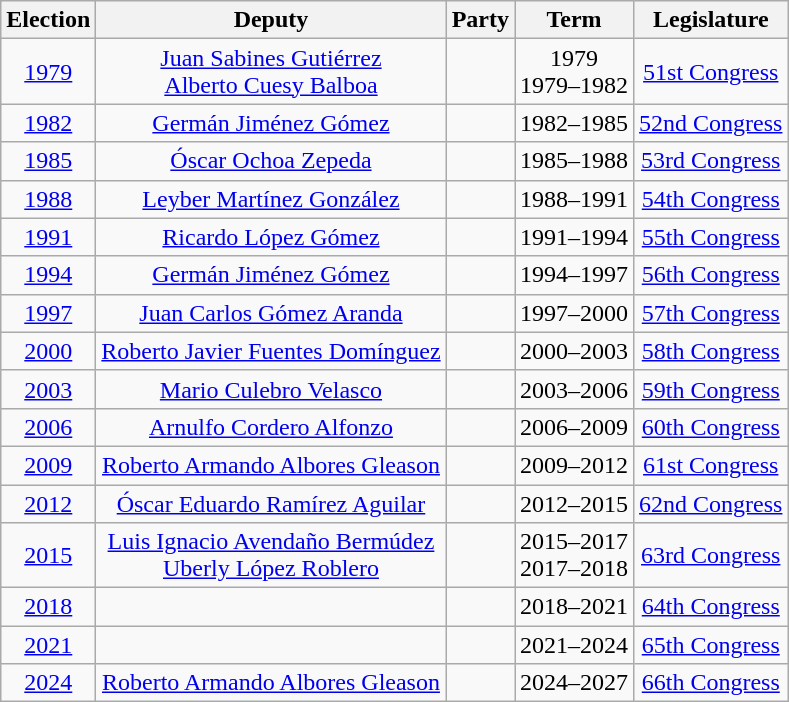<table class="wikitable sortable" style="text-align: center">
<tr>
<th>Election</th>
<th class="unsortable">Deputy</th>
<th class="unsortable">Party</th>
<th class="unsortable">Term</th>
<th class="unsortable">Legislature</th>
</tr>
<tr>
<td><a href='#'>1979</a></td>
<td><a href='#'>Juan Sabines Gutiérrez</a><br><a href='#'>Alberto Cuesy Balboa</a></td>
<td></td>
<td>1979<br>1979–1982</td>
<td><a href='#'>51st Congress</a></td>
</tr>
<tr>
<td><a href='#'>1982</a></td>
<td><a href='#'>Germán Jiménez Gómez</a></td>
<td></td>
<td>1982–1985</td>
<td><a href='#'>52nd Congress</a></td>
</tr>
<tr>
<td><a href='#'>1985</a></td>
<td><a href='#'>Óscar Ochoa Zepeda</a></td>
<td></td>
<td>1985–1988</td>
<td><a href='#'>53rd Congress</a></td>
</tr>
<tr>
<td><a href='#'>1988</a></td>
<td><a href='#'>Leyber Martínez González</a></td>
<td></td>
<td>1988–1991</td>
<td><a href='#'>54th Congress</a></td>
</tr>
<tr>
<td><a href='#'>1991</a></td>
<td><a href='#'>Ricardo López Gómez</a></td>
<td></td>
<td>1991–1994</td>
<td><a href='#'>55th Congress</a></td>
</tr>
<tr>
<td><a href='#'>1994</a></td>
<td><a href='#'>Germán Jiménez Gómez</a></td>
<td></td>
<td>1994–1997</td>
<td><a href='#'>56th Congress</a></td>
</tr>
<tr>
<td><a href='#'>1997</a></td>
<td><a href='#'>Juan Carlos Gómez Aranda</a></td>
<td></td>
<td>1997–2000</td>
<td><a href='#'>57th Congress</a></td>
</tr>
<tr>
<td><a href='#'>2000</a></td>
<td><a href='#'>Roberto Javier Fuentes Domínguez</a></td>
<td></td>
<td>2000–2003</td>
<td><a href='#'>58th Congress</a></td>
</tr>
<tr>
<td><a href='#'>2003</a></td>
<td><a href='#'>Mario Culebro Velasco</a></td>
<td></td>
<td>2003–2006</td>
<td><a href='#'>59th Congress</a></td>
</tr>
<tr>
<td><a href='#'>2006</a></td>
<td><a href='#'>Arnulfo Cordero Alfonzo</a></td>
<td></td>
<td>2006–2009</td>
<td><a href='#'>60th Congress</a></td>
</tr>
<tr>
<td><a href='#'>2009</a></td>
<td><a href='#'>Roberto Armando Albores Gleason</a></td>
<td></td>
<td>2009–2012</td>
<td><a href='#'>61st Congress</a></td>
</tr>
<tr>
<td><a href='#'>2012</a></td>
<td><a href='#'>Óscar Eduardo Ramírez Aguilar</a></td>
<td></td>
<td>2012–2015</td>
<td><a href='#'>62nd Congress</a></td>
</tr>
<tr>
<td><a href='#'>2015</a></td>
<td><a href='#'>Luis Ignacio Avendaño Bermúdez</a><br><a href='#'>Uberly López Roblero</a></td>
<td></td>
<td>2015–2017<br>2017–2018</td>
<td><a href='#'>63rd Congress</a></td>
</tr>
<tr>
<td><a href='#'>2018</a></td>
<td></td>
<td></td>
<td>2018–2021</td>
<td><a href='#'>64th Congress</a></td>
</tr>
<tr>
<td><a href='#'>2021</a></td>
<td></td>
<td></td>
<td>2021–2024</td>
<td><a href='#'>65th Congress</a></td>
</tr>
<tr>
<td><a href='#'>2024</a></td>
<td><a href='#'>Roberto Armando Albores Gleason</a></td>
<td></td>
<td>2024–2027</td>
<td><a href='#'>66th Congress</a></td>
</tr>
</table>
